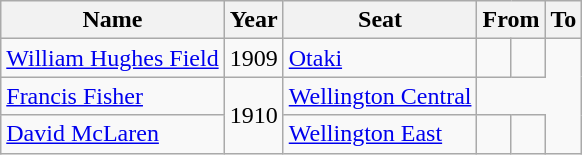<table class="wikitable">
<tr align=center>
<th>Name</th>
<th>Year</th>
<th>Seat</th>
<th colspan=2>From</th>
<th colspan=2>To</th>
</tr>
<tr>
<td><a href='#'>William Hughes Field</a></td>
<td>1909</td>
<td><a href='#'>Otaki</a></td>
<td></td>
<td></td>
</tr>
<tr>
<td><a href='#'>Francis Fisher</a></td>
<td rowspan=2>1910</td>
<td><a href='#'>Wellington Central</a></td>
</tr>
<tr>
<td><a href='#'>David McLaren</a></td>
<td><a href='#'>Wellington East</a></td>
<td></td>
<td></td>
</tr>
</table>
